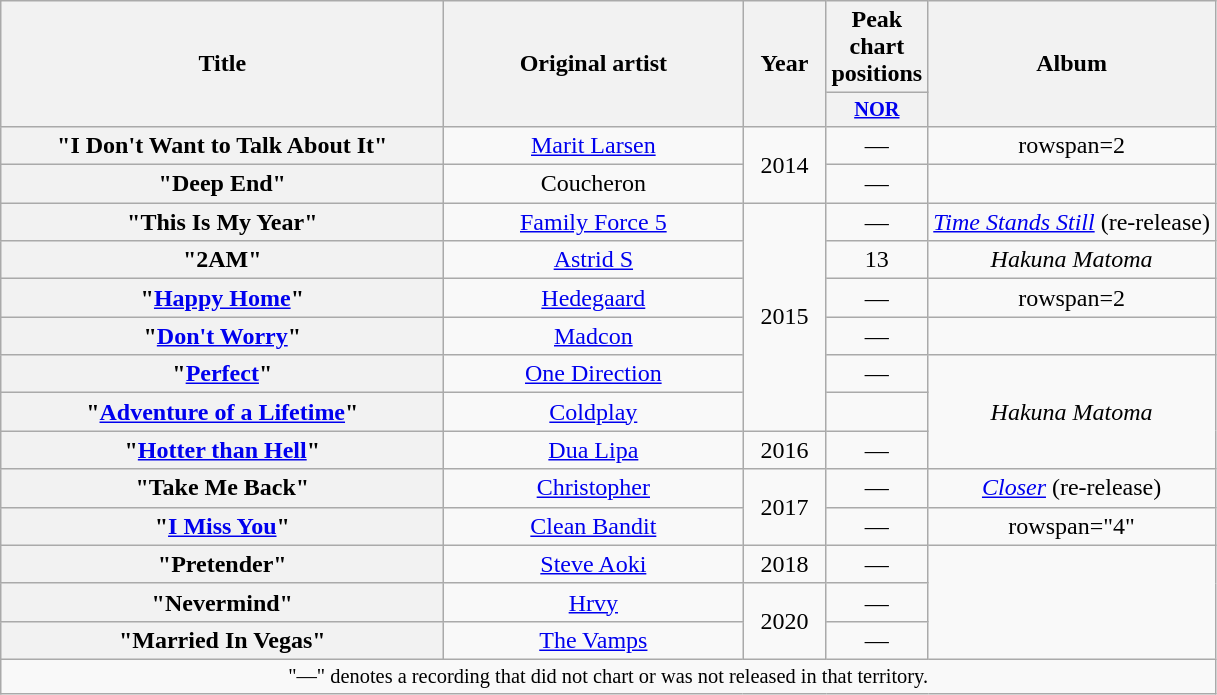<table class="wikitable plainrowheaders" style="text-align:center;">
<tr>
<th scope="col" rowspan="2" style="width:18em;">Title</th>
<th scope="col" rowspan="2" style="width:12em;">Original artist</th>
<th scope="col" rowspan="2" style="width:3em;">Year</th>
<th scope="col" colspan="1">Peak chart positions</th>
<th scope="col" rowspan="2">Album</th>
</tr>
<tr>
<th scope="col" style="width:3em;font-size:85%;"><a href='#'>NOR</a><br></th>
</tr>
<tr>
<th scope="row">"I Don't Want to Talk About It" <br></th>
<td><a href='#'>Marit Larsen</a></td>
<td rowspan=2>2014</td>
<td>—</td>
<td>rowspan=2 </td>
</tr>
<tr>
<th scope="row">"Deep End" </th>
<td>Coucheron <br></td>
<td>—</td>
</tr>
<tr>
<th scope="row">"This Is My Year" </th>
<td><a href='#'>Family Force 5</a></td>
<td rowspan=6>2015</td>
<td>—</td>
<td><em><a href='#'>Time Stands Still</a></em> (re-release)</td>
</tr>
<tr>
<th scope="row">"2AM" </th>
<td><a href='#'>Astrid S</a></td>
<td>13</td>
<td><em>Hakuna Matoma</em></td>
</tr>
<tr>
<th scope="row">"<a href='#'>Happy Home</a>" </th>
<td><a href='#'>Hedegaard</a> <br></td>
<td>—</td>
<td>rowspan=2 </td>
</tr>
<tr>
<th scope="row">"<a href='#'>Don't Worry</a>" </th>
<td><a href='#'>Madcon</a></td>
<td>—</td>
</tr>
<tr>
<th scope="row">"<a href='#'>Perfect</a>" </th>
<td><a href='#'>One Direction</a></td>
<td>—</td>
<td rowspan=3><em>Hakuna Matoma</em></td>
</tr>
<tr>
<th scope="row">"<a href='#'>Adventure of a Lifetime</a>" </th>
<td><a href='#'>Coldplay</a></td>
<td —></td>
</tr>
<tr>
<th scope="row">"<a href='#'>Hotter than Hell</a>" </th>
<td><a href='#'>Dua Lipa</a></td>
<td>2016</td>
<td>—</td>
</tr>
<tr>
<th scope="row">"Take Me Back" </th>
<td><a href='#'>Christopher</a></td>
<td rowspan="2">2017</td>
<td>—</td>
<td><em><a href='#'>Closer</a></em> (re-release)</td>
</tr>
<tr>
<th scope="row">"<a href='#'>I Miss You</a>" </th>
<td><a href='#'>Clean Bandit</a> <br></td>
<td>—</td>
<td>rowspan="4" </td>
</tr>
<tr>
<th scope="row">"Pretender" </th>
<td><a href='#'>Steve Aoki</a> <br></td>
<td>2018</td>
<td>—</td>
</tr>
<tr>
<th scope="row">"Nevermind" </th>
<td><a href='#'>Hrvy</a></td>
<td rowspan="2">2020</td>
<td>—</td>
</tr>
<tr>
<th scope="row">"Married In Vegas" </th>
<td><a href='#'>The Vamps</a></td>
<td>—</td>
</tr>
<tr>
<td colspan="10" style="font-size:85%">"—" denotes a recording that did not chart or was not released in that territory.</td>
</tr>
</table>
